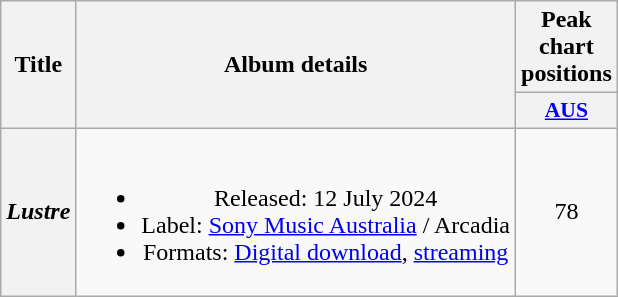<table class="wikitable plainrowheaders" style="text-align:center;">
<tr>
<th scope="col" rowspan="2">Title</th>
<th scope="col" rowspan="2">Album details</th>
<th scope="col" colspan="1">Peak chart positions</th>
</tr>
<tr>
<th scope="col" style="width:3em;font-size:90%"><a href='#'>AUS</a><br></th>
</tr>
<tr>
<th scope="row"><em>Lustre</em></th>
<td><br><ul><li>Released: 12 July 2024</li><li>Label: <a href='#'>Sony Music Australia</a> / Arcadia</li><li>Formats: <a href='#'>Digital download</a>, <a href='#'>streaming</a></li></ul></td>
<td>78</td>
</tr>
</table>
